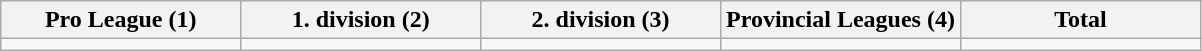<table class="wikitable">
<tr>
<th style="width:20%;">Pro League (1)</th>
<th style="width:20%;">1. division (2)</th>
<th style="width:20%;">2. division (3)</th>
<th style="width:20%;">Provincial Leagues (4)</th>
<th style="width:20%;">Total</th>
</tr>
<tr>
<td></td>
<td></td>
<td></td>
<td></td>
<td></td>
</tr>
</table>
